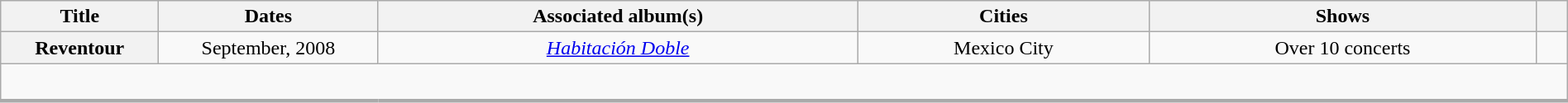<table class="wikitable sortable plainrowheaders" style="text-align:center;" width="100%">
<tr>
<th align="left" valign="top" width="120">Title</th>
<th scope="col" width="14%">Dates</th>
<th scope="col">Associated album(s)</th>
<th>Cities</th>
<th scope="col">Shows</th>
<th scope="col" width="2%" class="unsortable"></th>
</tr>
<tr>
<th scope="row">Reventour</th>
<td>September, 2008</td>
<td><em><a href='#'>Habitación Doble</a></em></td>
<td>Mexico City</td>
<td>Over 10 concerts</td>
<td></td>
</tr>
<tr class="expand-child">
<td colspan="7" style="border-bottom-width:3px; padding:5px;"><br></td>
</tr>
</table>
